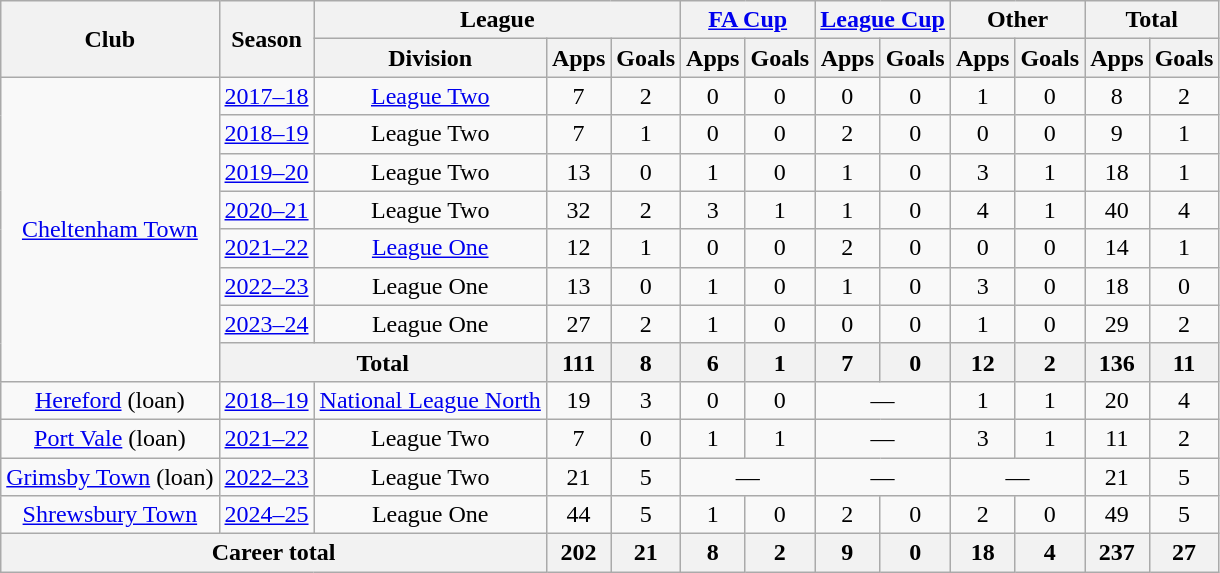<table class="wikitable" style="text-align: center">
<tr>
<th rowspan="2">Club</th>
<th rowspan="2">Season</th>
<th colspan="3">League</th>
<th colspan="2"><a href='#'>FA Cup</a></th>
<th colspan="2"><a href='#'>League Cup</a></th>
<th colspan="2">Other</th>
<th colspan="2">Total</th>
</tr>
<tr>
<th>Division</th>
<th>Apps</th>
<th>Goals</th>
<th>Apps</th>
<th>Goals</th>
<th>Apps</th>
<th>Goals</th>
<th>Apps</th>
<th>Goals</th>
<th>Apps</th>
<th>Goals</th>
</tr>
<tr>
<td rowspan="8"><a href='#'>Cheltenham Town</a></td>
<td><a href='#'>2017–18</a></td>
<td><a href='#'>League Two</a></td>
<td>7</td>
<td>2</td>
<td>0</td>
<td>0</td>
<td>0</td>
<td>0</td>
<td>1</td>
<td>0</td>
<td>8</td>
<td>2</td>
</tr>
<tr>
<td><a href='#'>2018–19</a></td>
<td>League Two</td>
<td>7</td>
<td>1</td>
<td>0</td>
<td>0</td>
<td>2</td>
<td>0</td>
<td>0</td>
<td>0</td>
<td>9</td>
<td>1</td>
</tr>
<tr>
<td><a href='#'>2019–20</a></td>
<td>League Two</td>
<td>13</td>
<td>0</td>
<td>1</td>
<td>0</td>
<td>1</td>
<td>0</td>
<td>3</td>
<td>1</td>
<td>18</td>
<td>1</td>
</tr>
<tr>
<td><a href='#'>2020–21</a></td>
<td>League Two</td>
<td>32</td>
<td>2</td>
<td>3</td>
<td>1</td>
<td>1</td>
<td>0</td>
<td>4</td>
<td>1</td>
<td>40</td>
<td>4</td>
</tr>
<tr>
<td><a href='#'>2021–22</a></td>
<td><a href='#'>League One</a></td>
<td>12</td>
<td>1</td>
<td>0</td>
<td>0</td>
<td>2</td>
<td>0</td>
<td>0</td>
<td>0</td>
<td>14</td>
<td>1</td>
</tr>
<tr>
<td><a href='#'>2022–23</a></td>
<td>League One</td>
<td>13</td>
<td>0</td>
<td>1</td>
<td>0</td>
<td>1</td>
<td>0</td>
<td>3</td>
<td>0</td>
<td>18</td>
<td>0</td>
</tr>
<tr>
<td><a href='#'>2023–24</a></td>
<td>League One</td>
<td>27</td>
<td>2</td>
<td>1</td>
<td>0</td>
<td>0</td>
<td>0</td>
<td>1</td>
<td>0</td>
<td>29</td>
<td>2</td>
</tr>
<tr>
<th colspan="2">Total</th>
<th>111</th>
<th>8</th>
<th>6</th>
<th>1</th>
<th>7</th>
<th>0</th>
<th>12</th>
<th>2</th>
<th>136</th>
<th>11</th>
</tr>
<tr>
<td><a href='#'>Hereford</a> (loan)</td>
<td><a href='#'>2018–19</a></td>
<td><a href='#'>National League North</a></td>
<td>19</td>
<td>3</td>
<td>0</td>
<td>0</td>
<td colspan="2">—</td>
<td>1</td>
<td>1</td>
<td>20</td>
<td>4</td>
</tr>
<tr>
<td><a href='#'>Port Vale</a> (loan)</td>
<td><a href='#'>2021–22</a></td>
<td>League Two</td>
<td>7</td>
<td>0</td>
<td>1</td>
<td>1</td>
<td colspan="2">—</td>
<td>3</td>
<td>1</td>
<td>11</td>
<td>2</td>
</tr>
<tr>
<td><a href='#'>Grimsby Town</a> (loan)</td>
<td><a href='#'>2022–23</a></td>
<td>League Two</td>
<td>21</td>
<td>5</td>
<td colspan="2">—</td>
<td colspan="2">—</td>
<td colspan="2">—</td>
<td>21</td>
<td>5</td>
</tr>
<tr>
<td><a href='#'>Shrewsbury Town</a></td>
<td><a href='#'>2024–25</a></td>
<td>League One</td>
<td>44</td>
<td>5</td>
<td>1</td>
<td>0</td>
<td>2</td>
<td>0</td>
<td>2</td>
<td>0</td>
<td>49</td>
<td>5</td>
</tr>
<tr>
<th colspan="3">Career total</th>
<th>202</th>
<th>21</th>
<th>8</th>
<th>2</th>
<th>9</th>
<th>0</th>
<th>18</th>
<th>4</th>
<th>237</th>
<th>27</th>
</tr>
</table>
